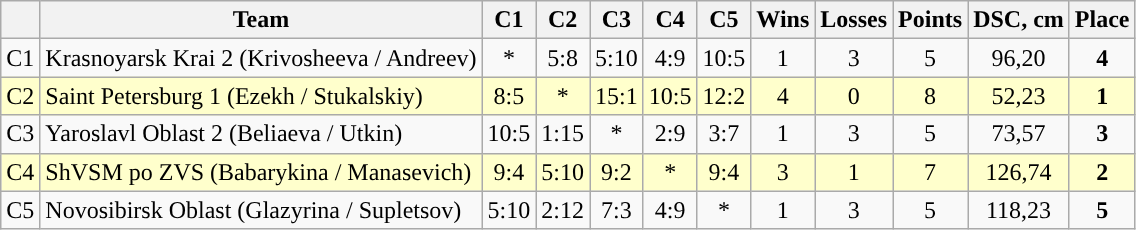<table class="wikitable" style="text-align:center;">
<tr>
<th></th>
<th>Team</th>
<th width="25">C1</th>
<th width="25">C2</th>
<th width="25">C3</th>
<th width="25">C4</th>
<th width="25">C5</th>
<th>Wins</th>
<th>Losses</th>
<th>Points</th>
<th>DSC, cm</th>
<th>Place</th>
</tr>
<tr>
<td>C1</td>
<td align=left>Krasnoyarsk Krai 2 (Krivosheeva / Andreev)</td>
<td>*</td>
<td>5:8</td>
<td>5:10</td>
<td>4:9</td>
<td>10:5</td>
<td>1</td>
<td>3</td>
<td>5</td>
<td>96,20</td>
<td><strong>4</strong></td>
</tr>
<tr bgcolor=#ffc>
<td>C2</td>
<td align=left>Saint Petersburg 1 (Ezekh / Stukalskiy)</td>
<td>8:5</td>
<td>*</td>
<td>15:1</td>
<td>10:5</td>
<td>12:2</td>
<td>4</td>
<td>0</td>
<td>8</td>
<td>52,23</td>
<td><strong>1</strong></td>
</tr>
<tr>
<td>C3</td>
<td align=left>Yaroslavl Oblast 2 (Beliaeva / Utkin)</td>
<td>10:5</td>
<td>1:15</td>
<td>*</td>
<td>2:9</td>
<td>3:7</td>
<td>1</td>
<td>3</td>
<td>5</td>
<td>73,57</td>
<td><strong>3</strong></td>
</tr>
<tr bgcolor=#ffc>
<td>C4</td>
<td align=left>ShVSM po ZVS (Babarykina / Manasevich)</td>
<td>9:4</td>
<td>5:10</td>
<td>9:2</td>
<td>*</td>
<td>9:4</td>
<td>3</td>
<td>1</td>
<td>7</td>
<td>126,74</td>
<td><strong>2</strong></td>
</tr>
<tr>
<td>C5</td>
<td align=left>Novosibirsk Oblast (Glazyrina / Supletsov)</td>
<td>5:10</td>
<td>2:12</td>
<td>7:3</td>
<td>4:9</td>
<td>*</td>
<td>1</td>
<td>3</td>
<td>5</td>
<td>118,23</td>
<td><strong>5</strong></td>
</tr>
</table>
